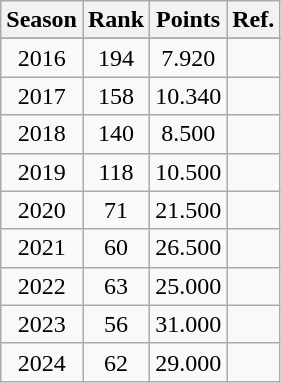<table class="wikitable plainrowheaders sortable" style="text-align:center">
<tr>
<th>Season</th>
<th>Rank</th>
<th>Points</th>
<th>Ref.</th>
</tr>
<tr>
</tr>
<tr>
<td>2016</td>
<td>194 </td>
<td>7.920</td>
<td></td>
</tr>
<tr>
<td>2017</td>
<td>158 </td>
<td>10.340</td>
<td></td>
</tr>
<tr>
<td>2018</td>
<td>140 </td>
<td>8.500</td>
<td></td>
</tr>
<tr>
<td>2019</td>
<td>118 </td>
<td>10.500</td>
<td></td>
</tr>
<tr>
<td>2020</td>
<td>71 </td>
<td>21.500</td>
<td></td>
</tr>
<tr>
<td>2021</td>
<td>60 </td>
<td>26.500</td>
<td></td>
</tr>
<tr>
<td>2022</td>
<td>63 </td>
<td>25.000</td>
<td></td>
</tr>
<tr>
<td>2023</td>
<td>56 </td>
<td>31.000</td>
<td></td>
</tr>
<tr>
<td>2024</td>
<td>62 </td>
<td>29.000</td>
<td></td>
</tr>
</table>
